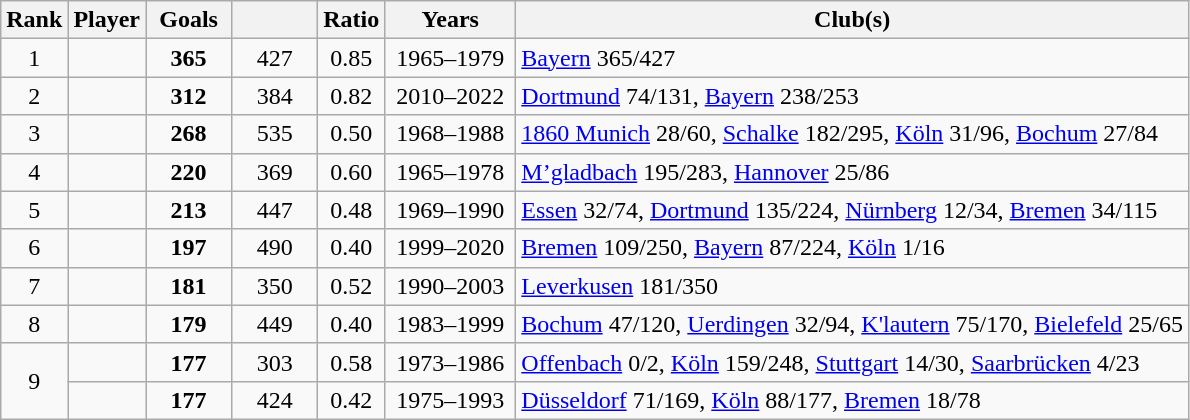<table class="wikitable nowrap" style="text-align: center;">
<tr>
<th>Rank</th>
<th>Player</th>
<th width=50>Goals</th>
<th width=50></th>
<th>Ratio</th>
<th width=80>Years</th>
<th>Club(s)</th>
</tr>
<tr>
<td>1</td>
<td align="left"> </td>
<td><strong>365</strong></td>
<td>427</td>
<td>0.85</td>
<td>1965–1979</td>
<td align=left><a href='#'>Bayern</a> 365/427</td>
</tr>
<tr>
<td>2</td>
<td align="left"> </td>
<td><strong>312</strong></td>
<td>384</td>
<td>0.82</td>
<td>2010–2022</td>
<td align=left><a href='#'>Dortmund</a> 74/131, <a href='#'>Bayern</a> 238/253</td>
</tr>
<tr>
<td>3</td>
<td align="left"> </td>
<td><strong>268</strong></td>
<td>535</td>
<td>0.50</td>
<td>1968–1988</td>
<td align=left><a href='#'>1860 Munich</a> 28/60, <a href='#'>Schalke</a> 182/295, <a href='#'>Köln</a> 31/96, <a href='#'>Bochum</a> 27/84</td>
</tr>
<tr>
<td>4</td>
<td align="left"> </td>
<td><strong>220</strong></td>
<td>369</td>
<td>0.60</td>
<td>1965–1978</td>
<td align=left><a href='#'>M’gladbach</a> 195/283, <a href='#'>Hannover</a> 25/86</td>
</tr>
<tr>
<td>5</td>
<td align="left"> </td>
<td><strong>213</strong></td>
<td>447</td>
<td>0.48</td>
<td>1969–1990</td>
<td align=left><a href='#'>Essen</a> 32/74, <a href='#'>Dortmund</a> 135/224, <a href='#'>Nürnberg</a> 12/34, <a href='#'>Bremen</a> 34/115</td>
</tr>
<tr>
<td>6</td>
<td align="left"> </td>
<td><strong>197</strong></td>
<td>490</td>
<td>0.40</td>
<td>1999–2020</td>
<td align=left><a href='#'>Bremen</a> 109/250, <a href='#'>Bayern</a> 87/224, <a href='#'>Köln</a> 1/16</td>
</tr>
<tr>
<td>7</td>
<td align="left"> </td>
<td><strong>181</strong></td>
<td>350</td>
<td>0.52</td>
<td>1990–2003</td>
<td align=left><a href='#'>Leverkusen</a> 181/350</td>
</tr>
<tr>
<td>8</td>
<td align="left"> </td>
<td><strong>179</strong></td>
<td>449</td>
<td>0.40</td>
<td>1983–1999</td>
<td align=left><a href='#'>Bochum</a> 47/120, <a href='#'>Uerdingen</a> 32/94, <a href='#'>K'lautern</a> 75/170, <a href='#'>Bielefeld</a> 25/65</td>
</tr>
<tr>
<td rowspan="2">9</td>
<td align="left"> </td>
<td><strong>177</strong></td>
<td>303</td>
<td>0.58</td>
<td>1973–1986</td>
<td align=left><a href='#'>Offenbach</a> 0/2, <a href='#'>Köln</a> 159/248, <a href='#'>Stuttgart</a> 14/30, <a href='#'>Saarbrücken</a> 4/23</td>
</tr>
<tr>
<td align="left"> </td>
<td><strong>177</strong></td>
<td>424</td>
<td>0.42</td>
<td>1975–1993</td>
<td align=left><a href='#'>Düsseldorf</a> 71/169, <a href='#'>Köln</a> 88/177, <a href='#'>Bremen</a> 18/78</td>
</tr>
</table>
